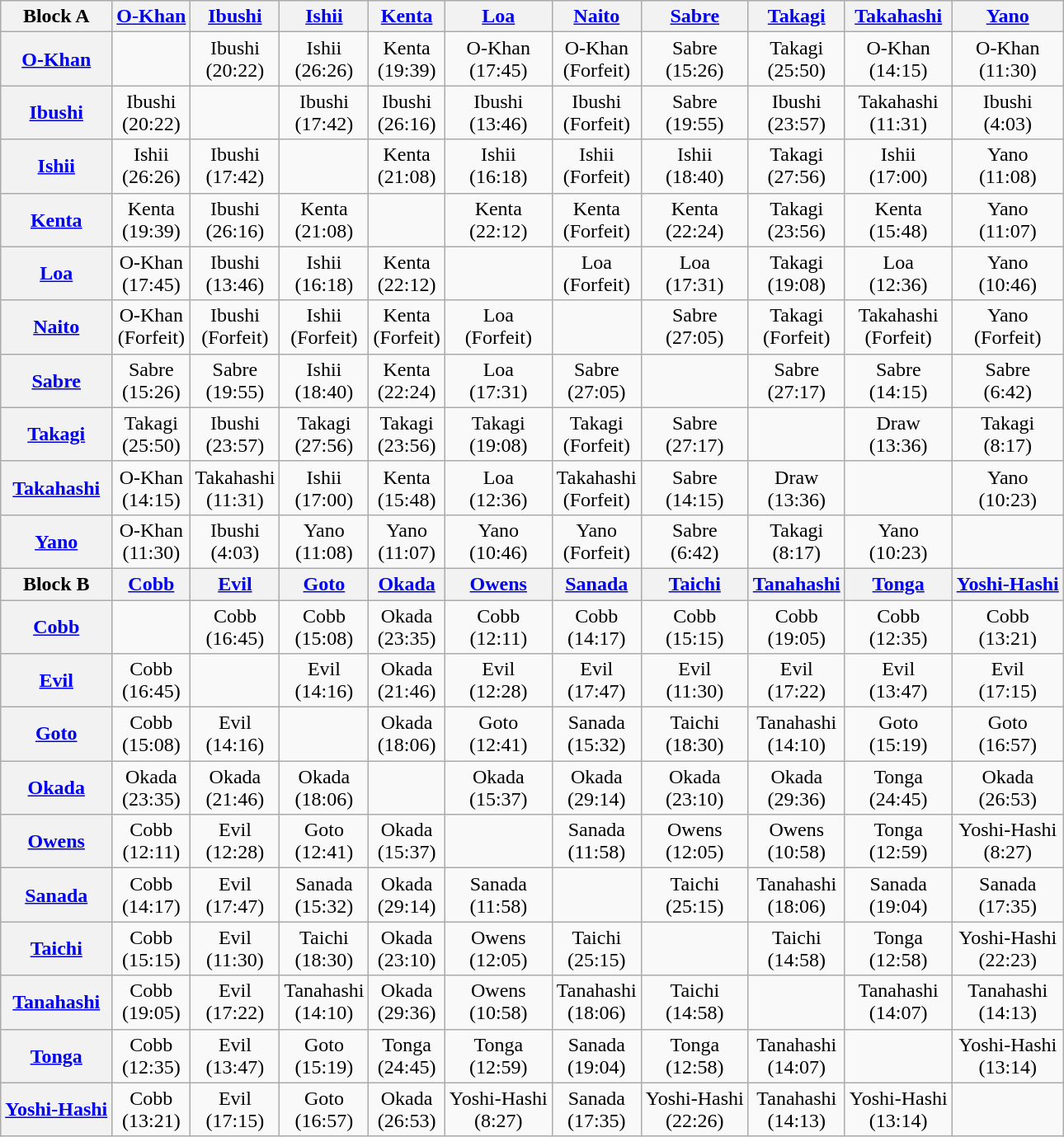<table class="wikitable" align="center" style="margin: 1em auto 1em auto">
<tr>
<th>Block A</th>
<th><a href='#'>O-Khan</a></th>
<th><a href='#'>Ibushi</a></th>
<th><a href='#'>Ishii</a></th>
<th><a href='#'>Kenta</a></th>
<th><a href='#'>Loa</a></th>
<th><a href='#'>Naito</a></th>
<th><a href='#'>Sabre</a></th>
<th><a href='#'>Takagi</a></th>
<th><a href='#'>Takahashi</a></th>
<th><a href='#'>Yano</a></th>
</tr>
<tr align="center">
<th><a href='#'>O-Khan</a></th>
<td></td>
<td>Ibushi<br>(20:22)</td>
<td>Ishii<br>(26:26)</td>
<td>Kenta<br>(19:39)</td>
<td>O-Khan<br>(17:45)</td>
<td>O-Khan<br>(Forfeit)</td>
<td>Sabre<br>(15:26)</td>
<td>Takagi<br>(25:50)</td>
<td>O-Khan<br>(14:15)</td>
<td>O-Khan<br>(11:30)</td>
</tr>
<tr align="center">
<th><a href='#'>Ibushi</a></th>
<td>Ibushi<br>(20:22)</td>
<td></td>
<td>Ibushi<br>(17:42)</td>
<td>Ibushi<br>(26:16)</td>
<td>Ibushi<br>(13:46)</td>
<td>Ibushi<br>(Forfeit)</td>
<td>Sabre<br>(19:55)</td>
<td>Ibushi<br>(23:57)</td>
<td>Takahashi<br>(11:31)</td>
<td>Ibushi<br>(4:03)</td>
</tr>
<tr align="center">
<th><a href='#'>Ishii</a></th>
<td>Ishii<br>(26:26)</td>
<td>Ibushi<br>(17:42)</td>
<td></td>
<td>Kenta<br>(21:08)</td>
<td>Ishii<br>(16:18)</td>
<td>Ishii<br>(Forfeit)</td>
<td>Ishii<br>(18:40)</td>
<td>Takagi<br>(27:56)</td>
<td>Ishii<br>(17:00)</td>
<td>Yano<br>(11:08)</td>
</tr>
<tr align="center">
<th><a href='#'>Kenta</a></th>
<td>Kenta<br>(19:39)</td>
<td>Ibushi<br>(26:16)</td>
<td>Kenta<br>(21:08)</td>
<td></td>
<td>Kenta<br>(22:12)</td>
<td>Kenta<br>(Forfeit)</td>
<td>Kenta<br>(22:24)</td>
<td>Takagi<br>(23:56)</td>
<td>Kenta<br>(15:48)</td>
<td>Yano<br>(11:07)</td>
</tr>
<tr align="center">
<th><a href='#'>Loa</a></th>
<td>O-Khan<br>(17:45)</td>
<td>Ibushi<br>(13:46)</td>
<td>Ishii<br>(16:18)</td>
<td>Kenta<br>(22:12)</td>
<td></td>
<td>Loa<br>(Forfeit)</td>
<td>Loa<br>(17:31)</td>
<td>Takagi<br>(19:08)</td>
<td>Loa<br>(12:36)</td>
<td>Yano<br>(10:46)</td>
</tr>
<tr align="center">
<th><a href='#'>Naito</a></th>
<td>O-Khan<br>(Forfeit)</td>
<td>Ibushi<br>(Forfeit)</td>
<td>Ishii<br>(Forfeit)</td>
<td>Kenta<br>(Forfeit)</td>
<td>Loa<br>(Forfeit)</td>
<td></td>
<td>Sabre<br>(27:05)</td>
<td>Takagi<br>(Forfeit)</td>
<td>Takahashi<br>(Forfeit)</td>
<td>Yano<br>(Forfeit)</td>
</tr>
<tr align="center">
<th><a href='#'>Sabre</a></th>
<td>Sabre<br>(15:26)</td>
<td>Sabre<br>(19:55)</td>
<td>Ishii<br>(18:40)</td>
<td>Kenta<br>(22:24)</td>
<td>Loa<br>(17:31)</td>
<td>Sabre<br>(27:05)</td>
<td></td>
<td>Sabre<br>(27:17)</td>
<td>Sabre<br>(14:15)</td>
<td>Sabre<br>(6:42)</td>
</tr>
<tr align="center">
<th><a href='#'>Takagi</a></th>
<td>Takagi<br>(25:50)</td>
<td>Ibushi<br>(23:57)</td>
<td>Takagi<br>(27:56)</td>
<td>Takagi<br>(23:56)</td>
<td>Takagi<br>(19:08)</td>
<td>Takagi<br>(Forfeit)</td>
<td>Sabre<br>(27:17)</td>
<td></td>
<td>Draw<br>(13:36)</td>
<td>Takagi<br>(8:17)</td>
</tr>
<tr align="center">
<th><a href='#'>Takahashi</a></th>
<td>O-Khan<br>(14:15)</td>
<td>Takahashi<br>(11:31)</td>
<td>Ishii<br>(17:00)</td>
<td>Kenta<br>(15:48)</td>
<td>Loa<br>(12:36)</td>
<td>Takahashi<br>(Forfeit)</td>
<td>Sabre<br>(14:15)</td>
<td>Draw<br>(13:36)</td>
<td></td>
<td>Yano<br>(10:23)</td>
</tr>
<tr align="center">
<th><a href='#'>Yano</a></th>
<td>O-Khan<br>(11:30)</td>
<td>Ibushi<br>(4:03)</td>
<td>Yano<br>(11:08)</td>
<td>Yano<br>(11:07)</td>
<td>Yano<br>(10:46)</td>
<td>Yano<br>(Forfeit)</td>
<td>Sabre<br>(6:42)</td>
<td>Takagi<br>(8:17)</td>
<td>Yano<br>(10:23)</td>
<td></td>
</tr>
<tr align="center">
<th>Block B</th>
<th><a href='#'>Cobb</a></th>
<th><a href='#'>Evil</a></th>
<th><a href='#'>Goto</a></th>
<th><a href='#'>Okada</a></th>
<th><a href='#'>Owens</a></th>
<th><a href='#'>Sanada</a></th>
<th><a href='#'>Taichi</a></th>
<th><a href='#'>Tanahashi</a></th>
<th><a href='#'>Tonga</a></th>
<th><a href='#'>Yoshi-Hashi</a></th>
</tr>
<tr align="center">
<th><a href='#'>Cobb</a></th>
<td></td>
<td>Cobb<br>(16:45)</td>
<td>Cobb<br>(15:08)</td>
<td>Okada<br>(23:35)</td>
<td>Cobb<br>(12:11)</td>
<td>Cobb<br>(14:17)</td>
<td>Cobb<br>(15:15)</td>
<td>Cobb<br>(19:05)</td>
<td>Cobb<br>(12:35)</td>
<td>Cobb<br>(13:21)</td>
</tr>
<tr align="center">
<th><a href='#'>Evil</a></th>
<td>Cobb<br>(16:45)</td>
<td></td>
<td>Evil<br>(14:16)</td>
<td>Okada<br>(21:46)</td>
<td>Evil<br>(12:28)</td>
<td>Evil<br>(17:47)</td>
<td>Evil<br>(11:30)</td>
<td>Evil<br>(17:22)</td>
<td>Evil<br>(13:47)</td>
<td>Evil<br>(17:15)</td>
</tr>
<tr align="center">
<th><a href='#'>Goto</a></th>
<td>Cobb<br>(15:08)</td>
<td>Evil<br>(14:16)</td>
<td></td>
<td>Okada<br>(18:06)</td>
<td>Goto<br>(12:41)</td>
<td>Sanada<br>(15:32)</td>
<td>Taichi<br>(18:30)</td>
<td>Tanahashi<br>(14:10)</td>
<td>Goto<br>(15:19)</td>
<td>Goto<br>(16:57)</td>
</tr>
<tr align="center">
<th><a href='#'>Okada</a></th>
<td>Okada<br>(23:35)</td>
<td>Okada<br>(21:46)</td>
<td>Okada<br>(18:06)</td>
<td></td>
<td>Okada<br>(15:37)</td>
<td>Okada<br>(29:14)</td>
<td>Okada<br>(23:10)</td>
<td>Okada<br>(29:36)</td>
<td>Tonga<br>(24:45)</td>
<td>Okada<br>(26:53)</td>
</tr>
<tr align="center">
<th><a href='#'>Owens</a></th>
<td>Cobb<br>(12:11)</td>
<td>Evil<br>(12:28)</td>
<td>Goto<br>(12:41)</td>
<td>Okada<br>(15:37)</td>
<td></td>
<td>Sanada<br>(11:58)</td>
<td>Owens<br>(12:05)</td>
<td>Owens<br>(10:58)</td>
<td>Tonga<br>(12:59)</td>
<td>Yoshi-Hashi<br>(8:27)</td>
</tr>
<tr align="center">
<th><a href='#'>Sanada</a></th>
<td>Cobb<br>(14:17)</td>
<td>Evil<br>(17:47)</td>
<td>Sanada<br>(15:32)</td>
<td>Okada<br>(29:14)</td>
<td>Sanada<br>(11:58)</td>
<td></td>
<td>Taichi<br>(25:15)</td>
<td>Tanahashi<br>(18:06)</td>
<td>Sanada<br>(19:04)</td>
<td>Sanada<br>(17:35)</td>
</tr>
<tr align="center">
<th><a href='#'>Taichi</a></th>
<td>Cobb<br>(15:15)</td>
<td>Evil<br>(11:30)</td>
<td>Taichi<br>(18:30)</td>
<td>Okada<br>(23:10)</td>
<td>Owens<br>(12:05)</td>
<td>Taichi<br>(25:15)</td>
<td></td>
<td>Taichi<br>(14:58)</td>
<td>Tonga<br>(12:58)</td>
<td>Yoshi-Hashi<br>(22:23)</td>
</tr>
<tr align="center">
<th><a href='#'>Tanahashi</a></th>
<td>Cobb<br>(19:05)</td>
<td>Evil<br>(17:22)</td>
<td>Tanahashi<br>(14:10)</td>
<td>Okada<br>(29:36)</td>
<td>Owens<br>(10:58)</td>
<td>Tanahashi<br>(18:06)</td>
<td>Taichi<br>(14:58)</td>
<td></td>
<td>Tanahashi<br>(14:07)</td>
<td>Tanahashi<br>(14:13)</td>
</tr>
<tr align="center">
<th><a href='#'>Tonga</a></th>
<td>Cobb<br>(12:35)</td>
<td>Evil<br>(13:47)</td>
<td>Goto<br>(15:19)</td>
<td>Tonga<br>(24:45)</td>
<td>Tonga<br>(12:59)</td>
<td>Sanada<br>(19:04)</td>
<td>Tonga<br>(12:58)</td>
<td>Tanahashi<br>(14:07)</td>
<td></td>
<td>Yoshi-Hashi<br>(13:14)</td>
</tr>
<tr align="center">
<th><a href='#'>Yoshi-Hashi</a></th>
<td>Cobb<br>(13:21)</td>
<td>Evil<br>(17:15)</td>
<td>Goto<br>(16:57)</td>
<td>Okada<br>(26:53)</td>
<td>Yoshi-Hashi<br>(8:27)</td>
<td>Sanada<br>(17:35)</td>
<td>Yoshi-Hashi<br>(22:26)</td>
<td>Tanahashi<br>(14:13)</td>
<td>Yoshi-Hashi<br>(13:14)</td>
<td></td>
</tr>
</table>
